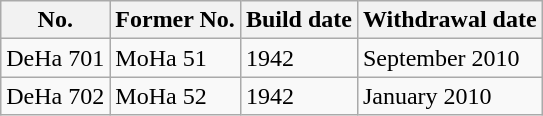<table class="wikitable">
<tr>
<th>No.</th>
<th>Former No.</th>
<th>Build date</th>
<th>Withdrawal date</th>
</tr>
<tr>
<td>DeHa 701</td>
<td>MoHa 51</td>
<td>1942</td>
<td>September 2010</td>
</tr>
<tr>
<td>DeHa 702</td>
<td>MoHa 52</td>
<td>1942</td>
<td>January 2010</td>
</tr>
</table>
